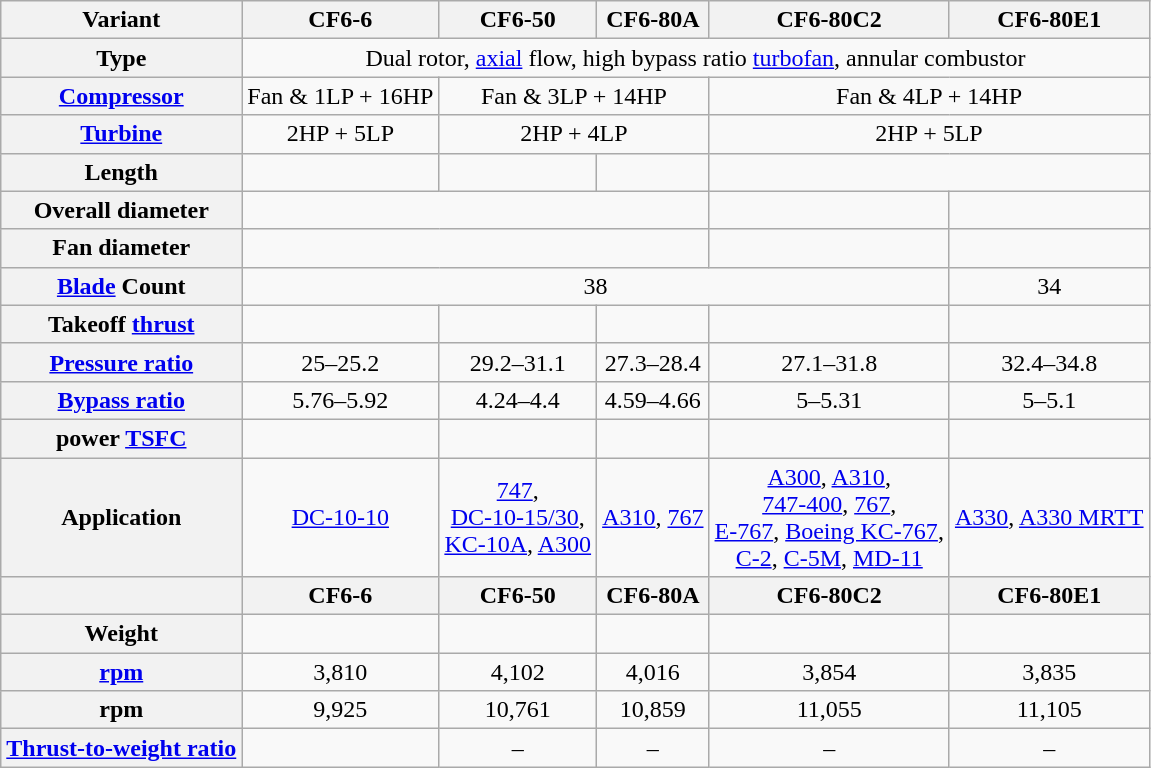<table class="wikitable" style="text-align: center;">
<tr>
<th>Variant</th>
<th>CF6-6</th>
<th>CF6-50</th>
<th>CF6-80A</th>
<th>CF6-80C2</th>
<th>CF6-80E1</th>
</tr>
<tr>
<th>Type</th>
<td colspan=5>Dual rotor, <a href='#'>axial</a> flow, high bypass ratio <a href='#'>turbofan</a>, annular combustor</td>
</tr>
<tr>
<th><a href='#'>Compressor</a></th>
<td>Fan & 1LP + 16HP</td>
<td colspan=2>Fan & 3LP + 14HP</td>
<td colspan=2>Fan & 4LP + 14HP</td>
</tr>
<tr>
<th><a href='#'>Turbine</a></th>
<td>2HP + 5LP</td>
<td colspan=2>2HP + 4LP</td>
<td colspan=2>2HP + 5LP</td>
</tr>
<tr>
<th>Length</th>
<td></td>
<td></td>
<td></td>
<td colspan=2></td>
</tr>
<tr>
<th>Overall diameter</th>
<td colspan=3></td>
<td></td>
<td></td>
</tr>
<tr>
<th>Fan diameter</th>
<td colspan=3></td>
<td></td>
<td></td>
</tr>
<tr>
<th><a href='#'>Blade</a> Count</th>
<td colspan=4>38</td>
<td>34</td>
</tr>
<tr>
<th>Takeoff <a href='#'>thrust</a></th>
<td></td>
<td></td>
<td></td>
<td></td>
<td></td>
</tr>
<tr>
<th><a href='#'>Pressure ratio</a></th>
<td>25–25.2</td>
<td>29.2–31.1</td>
<td>27.3–28.4</td>
<td>27.1–31.8</td>
<td>32.4–34.8</td>
</tr>
<tr>
<th><a href='#'>Bypass ratio</a></th>
<td>5.76–5.92</td>
<td>4.24–4.4</td>
<td>4.59–4.66</td>
<td>5–5.31</td>
<td>5–5.1</td>
</tr>
<tr>
<th> power <a href='#'>TSFC</a></th>
<td></td>
<td></td>
<td></td>
<td></td>
<td></td>
</tr>
<tr>
<th>Application</th>
<td><a href='#'>DC-10-10</a></td>
<td><a href='#'>747</a>,<br> <a href='#'>DC-10-15/30</a>,<br><a href='#'>KC-10A</a>, <a href='#'>A300</a></td>
<td><a href='#'>A310</a>, <a href='#'>767</a></td>
<td><a href='#'>A300</a>, <a href='#'>A310</a>,<br> <a href='#'>747-400</a>, <a href='#'>767</a>, <br> <a href='#'>E-767</a>, <a href='#'>Boeing KC-767</a>,<br> <a href='#'>C-2</a>, <a href='#'>C-5M</a>, <a href='#'>MD-11</a></td>
<td><a href='#'>A330</a>, <a href='#'>A330 MRTT</a></td>
</tr>
<tr>
<th></th>
<th>CF6-6</th>
<th>CF6-50</th>
<th>CF6-80A</th>
<th>CF6-80C2</th>
<th>CF6-80E1</th>
</tr>
<tr>
<th>Weight</th>
<td></td>
<td></td>
<td></td>
<td></td>
<td></td>
</tr>
<tr>
<th>  <a href='#'>rpm</a></th>
<td>3,810</td>
<td>4,102</td>
<td>4,016</td>
<td>3,854</td>
<td>3,835</td>
</tr>
<tr>
<th>  rpm</th>
<td>9,925</td>
<td>10,761</td>
<td>10,859</td>
<td>11,055</td>
<td>11,105</td>
</tr>
<tr>
<th><a href='#'>Thrust-to-weight ratio</a></th>
<td></td>
<td>–</td>
<td>–</td>
<td>–</td>
<td>–</td>
</tr>
</table>
